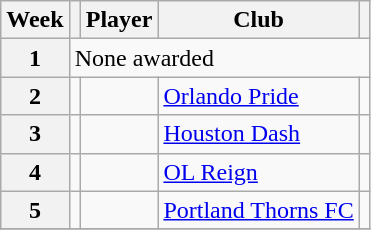<table class="wikitable sortable">
<tr>
<th scope="col">Week</th>
<th scope="col"></th>
<th scope="col">Player</th>
<th scope="col">Club</th>
<th scope="col"></th>
</tr>
<tr>
<th scope="row">1</th>
<td colspan="4">None awarded</td>
</tr>
<tr>
<th scope="row">2</th>
<td></td>
<td></td>
<td><a href='#'>Orlando Pride</a></td>
<td></td>
</tr>
<tr>
<th scope="row">3</th>
<td></td>
<td></td>
<td><a href='#'>Houston Dash</a></td>
<td></td>
</tr>
<tr>
<th scope="row">4</th>
<td></td>
<td></td>
<td><a href='#'>OL Reign</a></td>
<td></td>
</tr>
<tr>
<th scope="row">5</th>
<td></td>
<td></td>
<td><a href='#'>Portland Thorns FC</a></td>
<td></td>
</tr>
<tr>
</tr>
</table>
